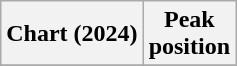<table class="wikitable plainrowheaders">
<tr>
<th scope="col">Chart (2024)</th>
<th scope="col">Peak<br>position</th>
</tr>
<tr>
</tr>
</table>
